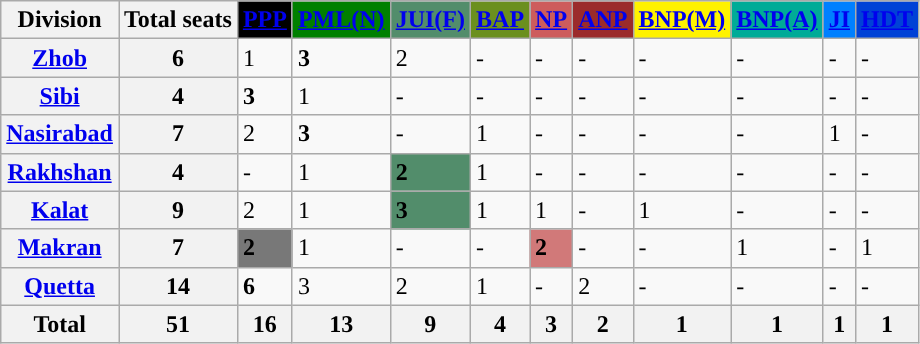<table class="wikitable">
<tr>
<th>Division</th>
<th>Total seats</th>
<th style="background:#000000;" !><a href='#'><span>PPP</span></a></th>
<th style="background:#008000;" !><a href='#'><span>PML(N)</span></a></th>
<th style="background:#528d6b;" !><a href='#'><span>JUI(F)</span></a></th>
<th style="background:#6b8f1e;" !><a href='#'><span>BAP</span></a></th>
<th style="background:#cd5c5c;" !><a href='#'><span>NP</span></a></th>
<th style="background:#9b2b2b;" !><a href='#'><span>ANP</span></a></th>
<th style="background:#fff200;" !><a href='#'><span>BNP(M)</span></a></th>
<th style="background:#00ab97;" !><a href='#'><span>BNP(A)</span></a></th>
<th style="background:#0080ff;" !><a href='#'><span>JI</span></a></th>
<th style="background:#0042d6;" !><a href='#'><span>HDT</span></a></th>
</tr>
<tr>
<th><a href='#'>Zhob</a></th>
<th>6</th>
<td>1</td>
<td><span><strong>3</strong></span></td>
<td>2</td>
<td>-</td>
<td>-</td>
<td>-</td>
<td>-</td>
<td>-</td>
<td>-</td>
<td>-</td>
</tr>
<tr>
<th><a href='#'>Sibi</a></th>
<th>4</th>
<td><span><strong>3</strong></span></td>
<td>1</td>
<td>-</td>
<td>-</td>
<td>-</td>
<td>-</td>
<td>-</td>
<td>-</td>
<td>-</td>
<td>-</td>
</tr>
<tr>
<th><a href='#'>Nasirabad</a></th>
<th>7</th>
<td>2</td>
<td><span><strong>3</strong></span></td>
<td>-</td>
<td>1</td>
<td>-</td>
<td>-</td>
<td>-</td>
<td>-</td>
<td>1</td>
<td>-</td>
</tr>
<tr>
<th><a href='#'>Rakhshan</a></th>
<th>4</th>
<td>-</td>
<td>1</td>
<td bgcolor="#528d6b"><span><strong>2</strong></span></td>
<td>1</td>
<td>-</td>
<td>-</td>
<td>-</td>
<td>-</td>
<td>-</td>
<td>-</td>
</tr>
<tr>
<th><a href='#'>Kalat</a></th>
<th>9</th>
<td>2</td>
<td>1</td>
<td bgcolor="#528d6b"><span><strong>3</strong></span></td>
<td>1</td>
<td>1</td>
<td>-</td>
<td>1</td>
<td>-</td>
<td>-</td>
<td>-</td>
</tr>
<tr>
<th><a href='#'>Makran</a></th>
<th>7</th>
<td bgcolor="#787878"><span><strong>2</strong></span></td>
<td>1</td>
<td>-</td>
<td>-</td>
<td bgcolor="#d17979"><span><strong>2</strong></span></td>
<td>-</td>
<td>-</td>
<td>1</td>
<td>-</td>
<td>1</td>
</tr>
<tr>
<th><a href='#'>Quetta</a></th>
<th>14</th>
<td><span><strong>6</strong></span></td>
<td>3</td>
<td>2</td>
<td>1</td>
<td>-</td>
<td>2</td>
<td>-</td>
<td>-</td>
<td>-</td>
<td>-</td>
</tr>
<tr>
<th>Total</th>
<th>51</th>
<th>16</th>
<th>13</th>
<th>9</th>
<th>4</th>
<th>3</th>
<th>2</th>
<th>1</th>
<th>1</th>
<th>1</th>
<th>1</th>
</tr>
</table>
